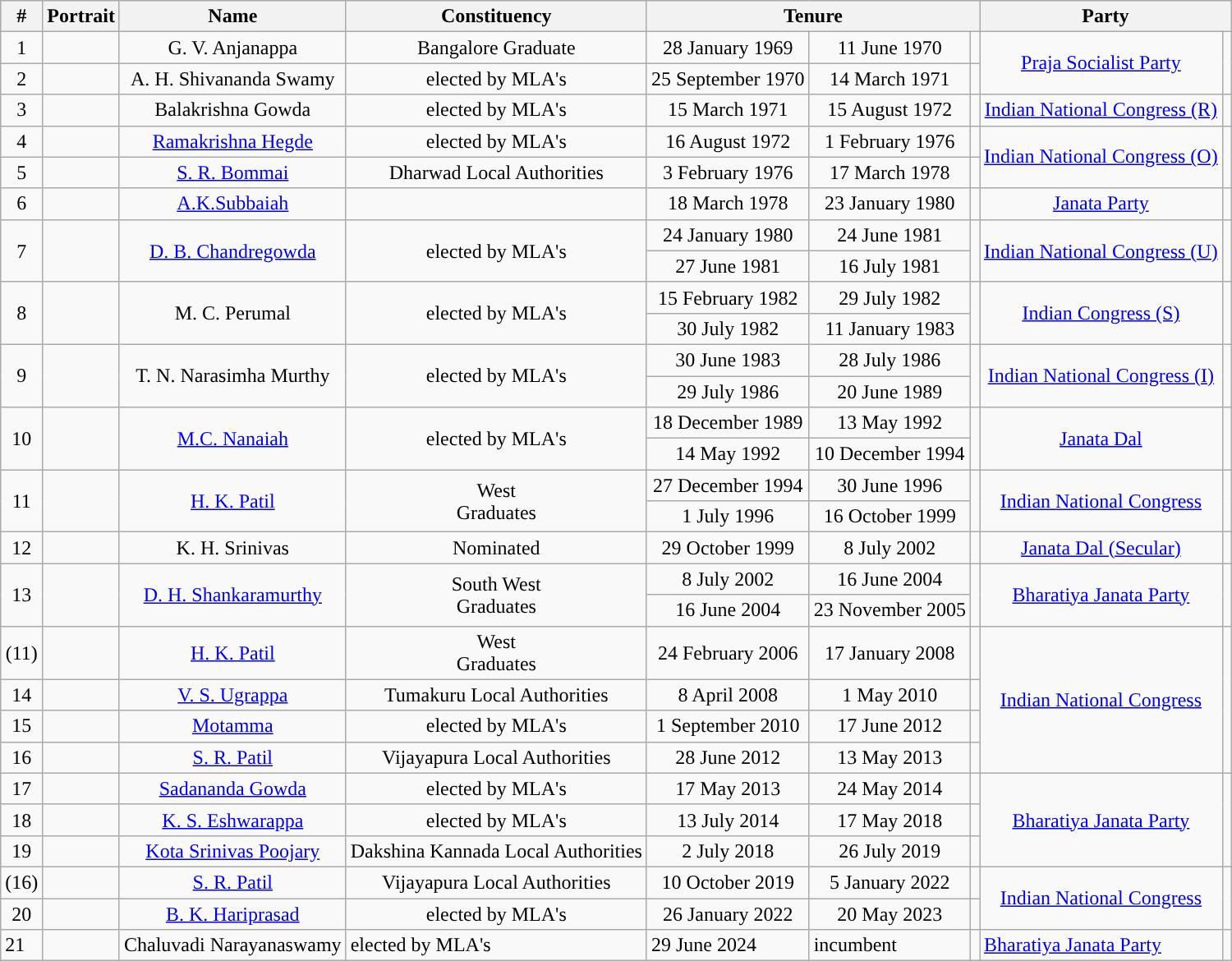<table class="wikitable">
<tr>
<th>#</th>
<th>Portrait</th>
<th>Name</th>
<th>Constituency</th>
<th colspan="3">Tenure</th>
<th colspan="2" scope="col">Party</th>
</tr>
<tr style="text-align:center;">
<td>1</td>
<td></td>
<td>G. V. Anjanappa</td>
<td>Bangalore Graduate</td>
<td>28 January 1969</td>
<td>11 June 1970</td>
<td></td>
<td rowspan="2"><a href='#'>Praja Socialist Party</a></td>
<td rowspan="2" style="background-color: "></td>
</tr>
<tr style="text-align:center;">
<td>2</td>
<td></td>
<td>A. H. Shivananda Swamy</td>
<td>elected by MLA's</td>
<td>25 September 1970</td>
<td>14 March 1971</td>
<td></td>
</tr>
<tr style="text-align:center;">
<td>3</td>
<td></td>
<td>Balakrishna Gowda</td>
<td>elected by MLA's</td>
<td>15 March 1971</td>
<td>15 August 1972</td>
<td></td>
<td><a href='#'>Indian National Congress (R)</a></td>
<td style="background-color: "></td>
</tr>
<tr style="text-align:center;">
<td>4</td>
<td></td>
<td><a href='#'>Ramakrishna Hegde</a></td>
<td>elected by MLA's</td>
<td>16 August 1972</td>
<td>1 February 1976</td>
<td></td>
<td rowspan="2"><a href='#'>Indian National Congress (O)</a></td>
<td rowspan="2" style="background-color: "></td>
</tr>
<tr style="text-align:center;">
<td>5</td>
<td></td>
<td><a href='#'>S. R. Bommai</a></td>
<td>Dharwad Local Authorities</td>
<td>3 February 1976</td>
<td>17 March 1978</td>
<td></td>
</tr>
<tr style="text-align:center;">
<td>6</td>
<td></td>
<td><a href='#'>A.K.Subbaiah</a></td>
<td></td>
<td>18 March 1978</td>
<td>23 January 1980</td>
<td></td>
<td><a href='#'>Janata Party</a></td>
<td style="background-color: "></td>
</tr>
<tr style="text-align:center;">
<td rowspan="2">7</td>
<td rowspan="2"></td>
<td rowspan="2"><a href='#'>D. B. Chandregowda</a></td>
<td rowspan="2">elected by MLA's</td>
<td>24 January 1980</td>
<td>24 June 1981</td>
<td rowspan="2"></td>
<td rowspan="2"><a href='#'>Indian National Congress (U)</a></td>
<td rowspan="2" style="background-color: "></td>
</tr>
<tr style="text-align:center;">
<td>27 June 1981</td>
<td>16 July 1981</td>
</tr>
<tr style="text-align:center;">
<td rowspan="2">8</td>
<td rowspan="2"></td>
<td rowspan="2">M. C. Perumal</td>
<td rowspan="2">elected by MLA's</td>
<td>15 February 1982</td>
<td>29 July 1982</td>
<td rowspan="2"></td>
<td rowspan="2"><a href='#'>Indian Congress (S)</a></td>
<td rowspan="2" style="background-color: "></td>
</tr>
<tr style="text-align:center;">
<td>30 July 1982</td>
<td>11 January 1983</td>
</tr>
<tr style="text-align:center;">
<td rowspan="2">9</td>
<td rowspan="2"></td>
<td rowspan="2">T. N. Narasimha Murthy</td>
<td rowspan="2">elected by MLA's</td>
<td>30 June 1983</td>
<td>28 July 1986</td>
<td rowspan="2"></td>
<td rowspan="2"><a href='#'>Indian National Congress (I)</a></td>
<td rowspan="2" style="background-color: "></td>
</tr>
<tr style="text-align:center;">
<td>29 July 1986</td>
<td>20 June 1989</td>
</tr>
<tr style="text-align:center;">
<td rowspan="2">10</td>
<td rowspan="2"></td>
<td rowspan="2"><a href='#'>M.C. Nanaiah</a></td>
<td rowspan="2">elected by MLA's</td>
<td>18 December 1989</td>
<td>13 May 1992</td>
<td rowspan="2"></td>
<td rowspan="2"><a href='#'>Janata Dal</a></td>
<td rowspan="2" style="background-color: "></td>
</tr>
<tr style="text-align:center;">
<td>14 May 1992</td>
<td>10 December 1994</td>
</tr>
<tr style="text-align:center;">
<td rowspan="2">11</td>
<td rowspan="2"></td>
<td rowspan="2"><a href='#'>H. K. Patil</a></td>
<td rowspan="2">West<br>Graduates</td>
<td>27 December 1994</td>
<td>30 June 1996</td>
<td rowspan="2"></td>
<td rowspan="2"><a href='#'>Indian National Congress</a></td>
<td rowspan="2" style="background-color: "></td>
</tr>
<tr style="text-align:center;">
<td>1 July 1996</td>
<td>16 October 1999</td>
</tr>
<tr style="text-align:center;">
<td>12</td>
<td></td>
<td>K. H. Srinivas</td>
<td>Nominated</td>
<td>29 October 1999</td>
<td>8 July 2002</td>
<td></td>
<td><a href='#'>Janata Dal (Secular)</a></td>
<td style="background-color: "></td>
</tr>
<tr style="text-align:center;">
<td rowspan="2">13</td>
<td rowspan="2"></td>
<td rowspan="2"><a href='#'>D. H. Shankaramurthy</a></td>
<td rowspan="2">South West<br>Graduates</td>
<td>8 July 2002</td>
<td>16 June 2004</td>
<td rowspan="2"></td>
<td rowspan="2"><a href='#'>Bharatiya Janata Party</a></td>
<td rowspan="2" style="background-color: "></td>
</tr>
<tr style="text-align:center;">
<td>16 June 2004</td>
<td>23 November 2005</td>
</tr>
<tr style="text-align:center;">
<td>(11)</td>
<td></td>
<td><a href='#'>H. K. Patil</a></td>
<td>West<br>Graduates</td>
<td>24 February 2006</td>
<td>17 January 2008</td>
<td></td>
<td rowspan="4"><a href='#'>Indian National Congress</a></td>
<td rowspan="4" style="background-color: "></td>
</tr>
<tr style="text-align:center;">
<td>14</td>
<td></td>
<td><a href='#'>V. S. Ugrappa</a></td>
<td>Tumakuru Local Authorities</td>
<td>8 April 2008</td>
<td>1 May 2010</td>
<td></td>
</tr>
<tr style="text-align:center;">
<td>15</td>
<td></td>
<td><a href='#'>Motamma</a></td>
<td>elected by MLA's</td>
<td>1 September 2010</td>
<td>17 June 2012</td>
<td></td>
</tr>
<tr style="text-align:center;">
<td>16</td>
<td></td>
<td><a href='#'>S. R. Patil</a></td>
<td>Vijayapura Local Authorities</td>
<td>28 June 2012</td>
<td>13 May 2013</td>
<td></td>
</tr>
<tr style="text-align:center;">
<td>17</td>
<td></td>
<td><a href='#'>Sadananda Gowda</a></td>
<td>elected by MLA's</td>
<td>17 May 2013</td>
<td>24 May 2014</td>
<td></td>
<td rowspan="3"><a href='#'>Bharatiya Janata Party</a></td>
<td rowspan="3" style="background-color: "></td>
</tr>
<tr style="text-align:center;">
<td>18</td>
<td></td>
<td><a href='#'>K. S. Eshwarappa</a></td>
<td>elected by MLA's</td>
<td>13 July 2014</td>
<td>17 May 2018</td>
<td></td>
</tr>
<tr style="text-align:center;">
<td>19</td>
<td></td>
<td><a href='#'>Kota Srinivas Poojary</a></td>
<td>Dakshina Kannada Local Authorities</td>
<td>2 July 2018</td>
<td>26 July 2019</td>
<td></td>
</tr>
<tr style="text-align:center;">
<td>(16)</td>
<td></td>
<td><a href='#'>S. R. Patil</a></td>
<td>Vijayapura Local Authorities</td>
<td>10 October 2019</td>
<td>5 January 2022</td>
<td></td>
<td rowspan="2"><a href='#'>Indian National Congress</a></td>
<td rowspan="2" style="background-color: "></td>
</tr>
<tr style="text-align:center;">
<td>20</td>
<td></td>
<td><a href='#'>B. K. Hariprasad</a></td>
<td>elected by MLA's</td>
<td>26 January 2022</td>
<td>20 May 2023</td>
<td></td>
</tr>
<tr>
<td>21</td>
<td></td>
<td>Chaluvadi Narayanaswamy</td>
<td>elected by MLA's</td>
<td>29 June 2024</td>
<td>incumbent</td>
<td></td>
<td><a href='#'>Bharatiya Janata Party</a></td>
<td style="background-color: "></td>
</tr>
</table>
